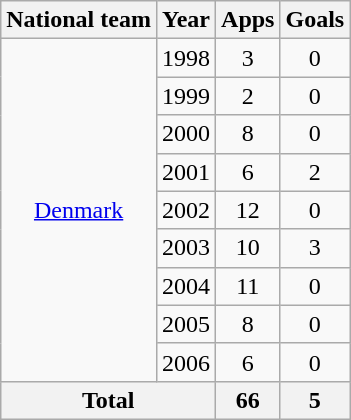<table class="wikitable" style="text-align:center">
<tr>
<th>National team</th>
<th>Year</th>
<th>Apps</th>
<th>Goals</th>
</tr>
<tr>
<td rowspan="9"><a href='#'>Denmark</a></td>
<td>1998</td>
<td>3</td>
<td>0</td>
</tr>
<tr>
<td>1999</td>
<td>2</td>
<td>0</td>
</tr>
<tr>
<td>2000</td>
<td>8</td>
<td>0</td>
</tr>
<tr>
<td>2001</td>
<td>6</td>
<td>2</td>
</tr>
<tr>
<td>2002</td>
<td>12</td>
<td>0</td>
</tr>
<tr>
<td>2003</td>
<td>10</td>
<td>3</td>
</tr>
<tr>
<td>2004</td>
<td>11</td>
<td>0</td>
</tr>
<tr>
<td>2005</td>
<td>8</td>
<td>0</td>
</tr>
<tr>
<td>2006</td>
<td>6</td>
<td>0</td>
</tr>
<tr>
<th colspan="2">Total</th>
<th>66</th>
<th>5</th>
</tr>
</table>
